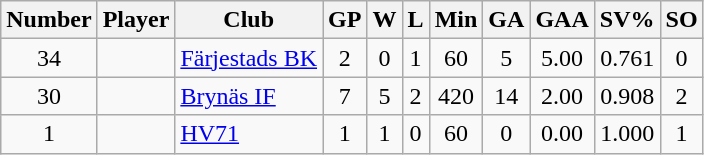<table class="wikitable sortable" style="text-align:center; padding:4px; border-spacing=0;">
<tr>
<th>Number</th>
<th>Player</th>
<th>Club</th>
<th>GP</th>
<th>W</th>
<th>L</th>
<th>Min</th>
<th>GA</th>
<th>GAA</th>
<th>SV%</th>
<th>SO</th>
</tr>
<tr>
<td>34</td>
<td align=left></td>
<td align=left><a href='#'>Färjestads BK</a></td>
<td>2</td>
<td>0</td>
<td>1</td>
<td>60</td>
<td>5</td>
<td>5.00</td>
<td>0.761</td>
<td>0</td>
</tr>
<tr>
<td>30</td>
<td align=left></td>
<td align=left><a href='#'>Brynäs IF</a></td>
<td>7</td>
<td>5</td>
<td>2</td>
<td>420</td>
<td>14</td>
<td>2.00</td>
<td>0.908</td>
<td>2</td>
</tr>
<tr>
<td>1</td>
<td align=left></td>
<td align=left><a href='#'>HV71</a></td>
<td>1</td>
<td>1</td>
<td>0</td>
<td>60</td>
<td>0</td>
<td>0.00</td>
<td>1.000</td>
<td>1</td>
</tr>
</table>
